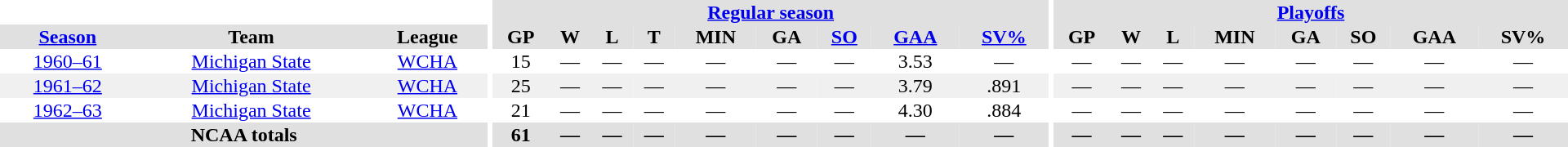<table border="0" cellpadding="1" cellspacing="0" style="text-align:center; width:80em">
<tr bgcolor="#e0e0e0">
<th colspan="3" bgcolor="#ffffff"></th>
<th rowspan="99" bgcolor="#ffffff"></th>
<th colspan="9"><a href='#'>Regular season</a></th>
<th rowspan="99" bgcolor="#ffffff"></th>
<th colspan="8"><a href='#'>Playoffs</a></th>
</tr>
<tr bgcolor="#e0e0e0">
<th><a href='#'>Season</a></th>
<th>Team</th>
<th>League</th>
<th>GP</th>
<th>W</th>
<th>L</th>
<th>T</th>
<th>MIN</th>
<th>GA</th>
<th><a href='#'>SO</a></th>
<th><a href='#'>GAA</a></th>
<th><a href='#'>SV%</a></th>
<th>GP</th>
<th>W</th>
<th>L</th>
<th>MIN</th>
<th>GA</th>
<th>SO</th>
<th>GAA</th>
<th>SV%</th>
</tr>
<tr>
<td><a href='#'>1960–61</a></td>
<td><a href='#'>Michigan State</a></td>
<td><a href='#'>WCHA</a></td>
<td>15</td>
<td>—</td>
<td>—</td>
<td>—</td>
<td>—</td>
<td>—</td>
<td>—</td>
<td>3.53</td>
<td>—</td>
<td>—</td>
<td>—</td>
<td>—</td>
<td>—</td>
<td>—</td>
<td>—</td>
<td>—</td>
<td>—</td>
</tr>
<tr bgcolor="f0f0f0">
<td><a href='#'>1961–62</a></td>
<td><a href='#'>Michigan State</a></td>
<td><a href='#'>WCHA</a></td>
<td>25</td>
<td>—</td>
<td>—</td>
<td>—</td>
<td>—</td>
<td>—</td>
<td>—</td>
<td>3.79</td>
<td>.891</td>
<td>—</td>
<td>—</td>
<td>—</td>
<td>—</td>
<td>—</td>
<td>—</td>
<td>—</td>
<td>—</td>
</tr>
<tr>
<td><a href='#'>1962–63</a></td>
<td><a href='#'>Michigan State</a></td>
<td><a href='#'>WCHA</a></td>
<td>21</td>
<td>—</td>
<td>—</td>
<td>—</td>
<td>—</td>
<td>—</td>
<td>—</td>
<td>4.30</td>
<td>.884</td>
<td>—</td>
<td>—</td>
<td>—</td>
<td>—</td>
<td>—</td>
<td>—</td>
<td>—</td>
<td>—</td>
</tr>
<tr bgcolor="#e0e0e0">
<th colspan="3">NCAA totals</th>
<th>61</th>
<th>—</th>
<th>—</th>
<th>—</th>
<th>—</th>
<th>—</th>
<th>—</th>
<th>—</th>
<th>—</th>
<th>—</th>
<th>—</th>
<th>—</th>
<th>—</th>
<th>—</th>
<th>—</th>
<th>—</th>
<th>—</th>
</tr>
</table>
